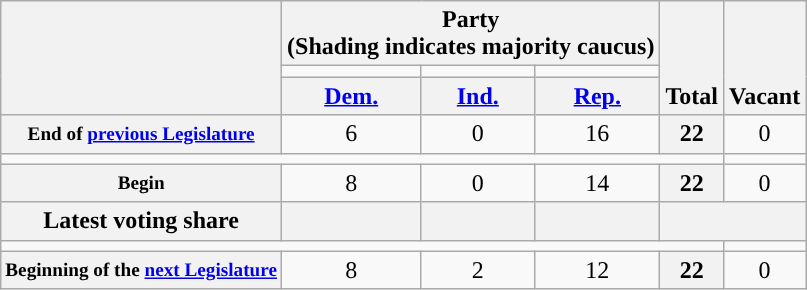<table class=wikitable style="text-align:center">
<tr style="vertical-align:bottom;">
<th rowspan=3></th>
<th colspan=3>Party  <div>(Shading indicates majority caucus)</div></th>
<th rowspan=3>Total</th>
<th rowspan=3>Vacant</th>
</tr>
<tr style="height:5px">
<td style="background-color:"></td>
<td style="background-color:"></td>
<td style="background-color:"></td>
</tr>
<tr>
<th><a href='#'>Dem.</a></th>
<th><a href='#'>Ind.</a></th>
<th><a href='#'>Rep.</a></th>
</tr>
<tr>
<th style="white-space:nowrap; font-size:80%;">End of <a href='#'>previous Legislature</a></th>
<td>6</td>
<td>0</td>
<td>16</td>
<th>22</th>
<td>0</td>
</tr>
<tr>
<td colspan=5></td>
</tr>
<tr>
<th style="font-size:80%">Begin</th>
<td>8</td>
<td>0</td>
<td>14</td>
<th>22</th>
<td>0</td>
</tr>
<tr>
<th>Latest voting share</th>
<th></th>
<th></th>
<th></th>
<th colspan=2></th>
</tr>
<tr>
<td colspan=5></td>
</tr>
<tr>
<th style="white-space:nowrap; font-size:80%;">Beginning of the <a href='#'>next Legislature</a></th>
<td>8</td>
<td>2</td>
<td>12</td>
<th>22</th>
<td>0</td>
</tr>
</table>
